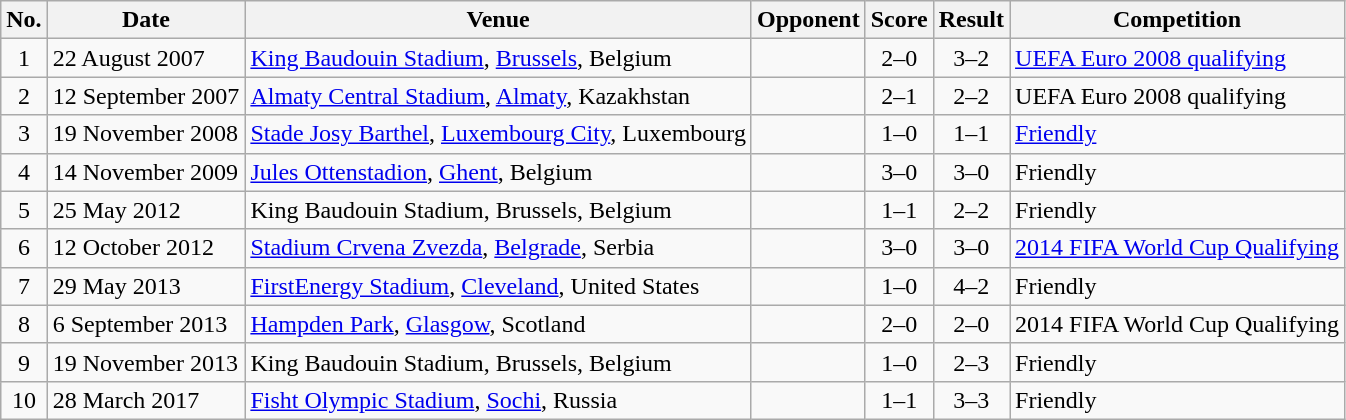<table class="wikitable sortable">
<tr>
<th scope="col">No.</th>
<th scope="col">Date</th>
<th scope="col">Venue</th>
<th scope="col">Opponent</th>
<th scope="col">Score</th>
<th scope="col">Result</th>
<th scope="col">Competition</th>
</tr>
<tr>
<td align="center">1</td>
<td>22 August 2007</td>
<td><a href='#'>King Baudouin Stadium</a>, <a href='#'>Brussels</a>, Belgium</td>
<td></td>
<td align="center">2–0</td>
<td align="center">3–2</td>
<td><a href='#'>UEFA Euro 2008 qualifying</a></td>
</tr>
<tr>
<td align="center">2</td>
<td>12 September 2007</td>
<td><a href='#'>Almaty Central Stadium</a>, <a href='#'>Almaty</a>, Kazakhstan</td>
<td></td>
<td align="center">2–1</td>
<td align="center">2–2</td>
<td>UEFA Euro 2008 qualifying</td>
</tr>
<tr>
<td align="center">3</td>
<td>19 November 2008</td>
<td><a href='#'>Stade Josy Barthel</a>, <a href='#'>Luxembourg City</a>, Luxembourg</td>
<td></td>
<td align="center">1–0</td>
<td align="center">1–1</td>
<td><a href='#'>Friendly</a></td>
</tr>
<tr>
<td align="center">4</td>
<td>14 November 2009</td>
<td><a href='#'>Jules Ottenstadion</a>, <a href='#'>Ghent</a>, Belgium</td>
<td></td>
<td align="center">3–0</td>
<td align="center">3–0</td>
<td>Friendly</td>
</tr>
<tr>
<td align="center">5</td>
<td>25 May 2012</td>
<td>King Baudouin Stadium, Brussels, Belgium</td>
<td></td>
<td align="center">1–1</td>
<td align="center">2–2</td>
<td>Friendly</td>
</tr>
<tr>
<td align="center">6</td>
<td>12 October 2012</td>
<td><a href='#'>Stadium Crvena Zvezda</a>, <a href='#'>Belgrade</a>, Serbia</td>
<td></td>
<td align="center">3–0</td>
<td align="center">3–0</td>
<td><a href='#'>2014 FIFA World Cup Qualifying</a></td>
</tr>
<tr>
<td align="center">7</td>
<td>29 May 2013</td>
<td><a href='#'>FirstEnergy Stadium</a>, <a href='#'>Cleveland</a>, United States</td>
<td></td>
<td align="center">1–0</td>
<td align="center">4–2</td>
<td>Friendly</td>
</tr>
<tr>
<td align="center">8</td>
<td>6 September 2013</td>
<td><a href='#'>Hampden Park</a>, <a href='#'>Glasgow</a>, Scotland</td>
<td></td>
<td align="center">2–0</td>
<td align="center">2–0</td>
<td>2014 FIFA World Cup Qualifying</td>
</tr>
<tr>
<td align="center">9</td>
<td>19 November 2013</td>
<td>King Baudouin Stadium, Brussels, Belgium</td>
<td></td>
<td align="center">1–0</td>
<td align="center">2–3</td>
<td>Friendly</td>
</tr>
<tr>
<td align="center">10</td>
<td>28 March 2017</td>
<td><a href='#'>Fisht Olympic Stadium</a>, <a href='#'>Sochi</a>, Russia</td>
<td></td>
<td align="center">1–1</td>
<td align="center">3–3</td>
<td>Friendly</td>
</tr>
</table>
